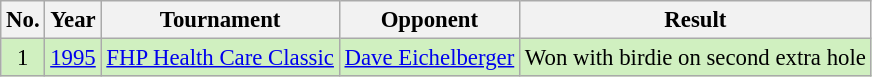<table class="wikitable" style="font-size:95%;">
<tr>
<th>No.</th>
<th>Year</th>
<th>Tournament</th>
<th>Opponent</th>
<th>Result</th>
</tr>
<tr style="background:#D0F0C0;">
<td align=center>1</td>
<td><a href='#'>1995</a></td>
<td><a href='#'>FHP Health Care Classic</a></td>
<td> <a href='#'>Dave Eichelberger</a></td>
<td>Won with birdie on second extra hole</td>
</tr>
</table>
